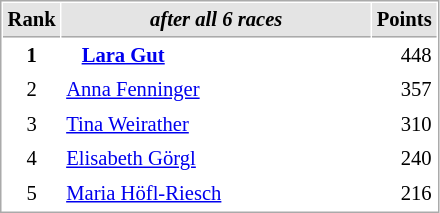<table cellspacing="1" cellpadding="3" style="border:1px solid #aaa; font-size:86%;">
<tr style="background:#e4e4e4;">
<th style="border-bottom:1px solid #aaa; width:10px;">Rank</th>
<th style="border-bottom:1px solid #aaa; width:200px;"><strong><em>after all 6 races</em></strong></th>
<th style="border-bottom:1px solid #aaa; width:20px;">Points</th>
</tr>
<tr>
<td style="text-align:center;"><strong>1</strong></td>
<td>   <strong><a href='#'>Lara Gut</a> </strong></td>
<td align="right">448</td>
</tr>
<tr>
<td style="text-align:center;">2</td>
<td> <a href='#'>Anna Fenninger</a></td>
<td align="right">357</td>
</tr>
<tr>
<td style="text-align:center;">3</td>
<td> <a href='#'>Tina Weirather</a></td>
<td align="right">310</td>
</tr>
<tr>
<td style="text-align:center;">4</td>
<td> <a href='#'>Elisabeth Görgl</a></td>
<td align="right">240</td>
</tr>
<tr>
<td style="text-align:center;">5</td>
<td> <a href='#'>Maria Höfl-Riesch</a></td>
<td align="right">216</td>
</tr>
</table>
